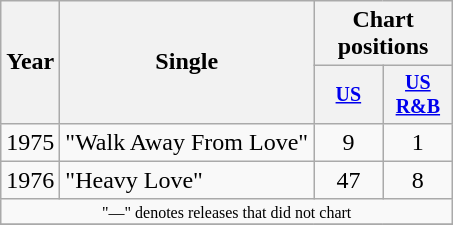<table class="wikitable" style="text-align:center;">
<tr>
<th rowspan="2">Year</th>
<th rowspan="2">Single</th>
<th colspan="2">Chart positions</th>
</tr>
<tr style="font-size:smaller;">
<th width="40"><a href='#'>US</a></th>
<th width="40"><a href='#'>US<br>R&B</a></th>
</tr>
<tr>
<td>1975</td>
<td align="left">"Walk Away From Love"</td>
<td>9</td>
<td>1</td>
</tr>
<tr>
<td>1976</td>
<td align="left">"Heavy Love"</td>
<td>47</td>
<td>8</td>
</tr>
<tr>
<td align="center" colspan="6" style="font-size:8pt">"—" denotes releases that did not chart</td>
</tr>
<tr>
</tr>
</table>
